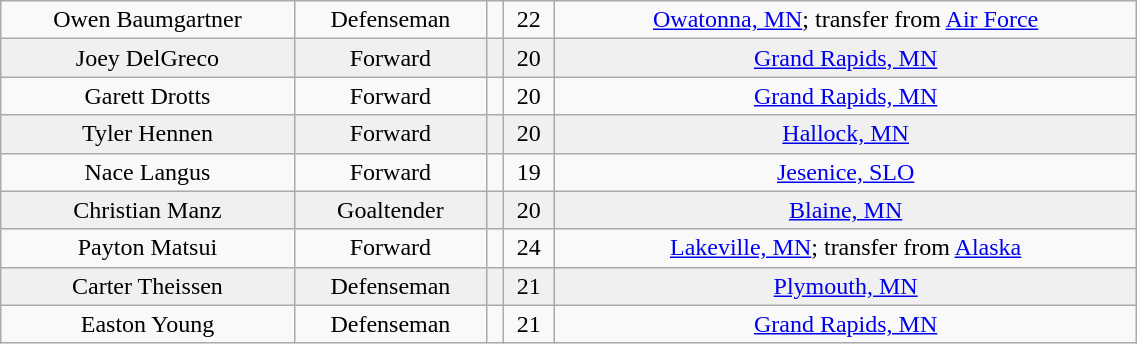<table class="wikitable" width="60%">
<tr align="center" bgcolor="">
<td>Owen Baumgartner</td>
<td>Defenseman</td>
<td></td>
<td>22</td>
<td><a href='#'>Owatonna, MN</a>; transfer from <a href='#'>Air Force</a></td>
</tr>
<tr align="center" bgcolor="f0f0f0">
<td>Joey DelGreco</td>
<td>Forward</td>
<td></td>
<td>20</td>
<td><a href='#'>Grand Rapids, MN</a></td>
</tr>
<tr align="center" bgcolor="">
<td>Garett Drotts</td>
<td>Forward</td>
<td></td>
<td>20</td>
<td><a href='#'>Grand Rapids, MN</a></td>
</tr>
<tr align="center" bgcolor="f0f0f0">
<td>Tyler Hennen</td>
<td>Forward</td>
<td></td>
<td>20</td>
<td><a href='#'>Hallock, MN</a></td>
</tr>
<tr align="center" bgcolor="">
<td>Nace Langus</td>
<td>Forward</td>
<td></td>
<td>19</td>
<td><a href='#'>Jesenice, SLO</a></td>
</tr>
<tr align="center" bgcolor="f0f0f0">
<td>Christian Manz</td>
<td>Goaltender</td>
<td></td>
<td>20</td>
<td><a href='#'>Blaine, MN</a></td>
</tr>
<tr align="center" bgcolor="">
<td>Payton Matsui</td>
<td>Forward</td>
<td></td>
<td>24</td>
<td><a href='#'>Lakeville, MN</a>; transfer from <a href='#'>Alaska</a></td>
</tr>
<tr align="center" bgcolor="f0f0f0">
<td>Carter Theissen</td>
<td>Defenseman</td>
<td></td>
<td>21</td>
<td><a href='#'>Plymouth, MN</a></td>
</tr>
<tr align="center" bgcolor="">
<td>Easton Young</td>
<td>Defenseman</td>
<td></td>
<td>21</td>
<td><a href='#'>Grand Rapids, MN</a></td>
</tr>
</table>
